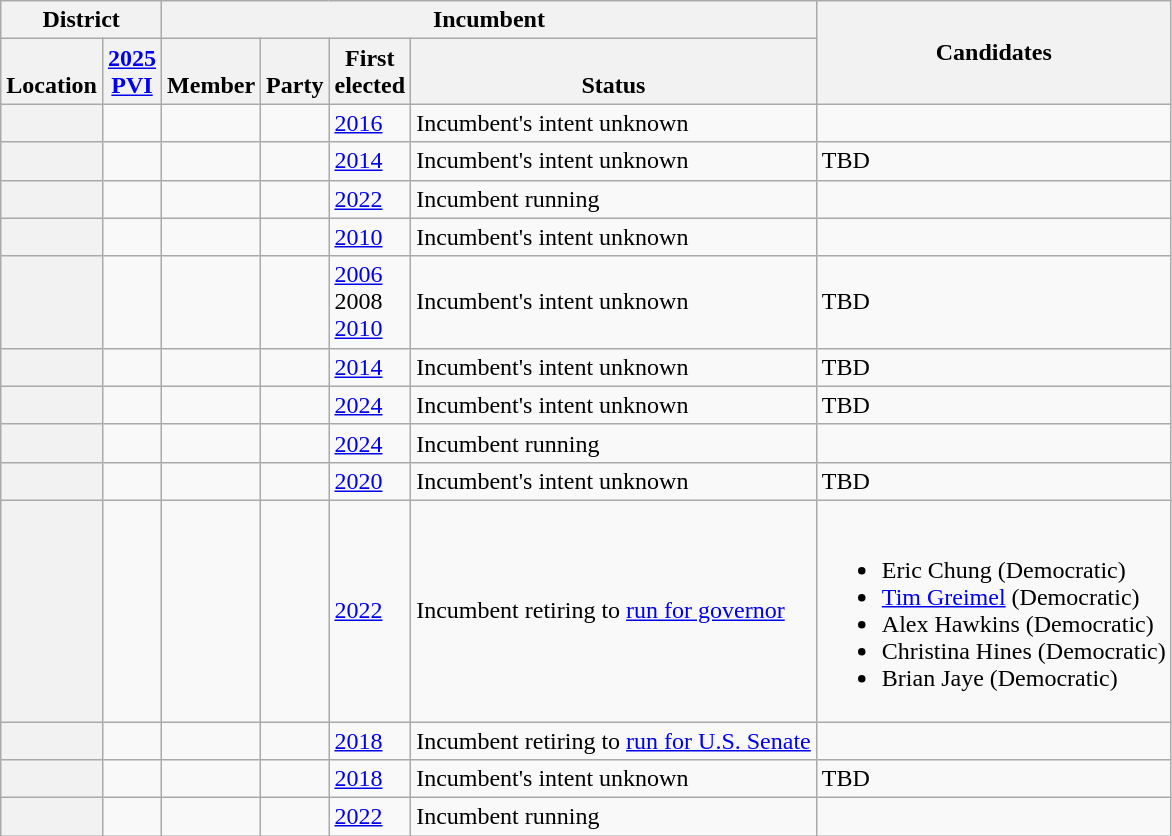<table class="wikitable sortable">
<tr>
<th colspan=2>District</th>
<th colspan=4>Incumbent</th>
<th rowspan=2 class="unsortable">Candidates</th>
</tr>
<tr valign=bottom>
<th>Location</th>
<th><a href='#'>2025<br>PVI</a></th>
<th>Member</th>
<th>Party</th>
<th>First<br>elected</th>
<th>Status</th>
</tr>
<tr>
<th></th>
<td></td>
<td></td>
<td></td>
<td><a href='#'>2016</a></td>
<td>Incumbent's intent unknown</td>
<td></td>
</tr>
<tr>
<th></th>
<td></td>
<td></td>
<td></td>
<td><a href='#'>2014</a></td>
<td>Incumbent's intent unknown</td>
<td>TBD</td>
</tr>
<tr>
<th></th>
<td></td>
<td></td>
<td></td>
<td><a href='#'>2022</a></td>
<td>Incumbent running</td>
<td></td>
</tr>
<tr>
<th></th>
<td></td>
<td></td>
<td></td>
<td><a href='#'>2010</a></td>
<td>Incumbent's intent unknown</td>
<td></td>
</tr>
<tr>
<th></th>
<td></td>
<td></td>
<td></td>
<td><a href='#'>2006</a><br>2008 <br><a href='#'>2010</a></td>
<td>Incumbent's intent unknown</td>
<td>TBD</td>
</tr>
<tr>
<th></th>
<td></td>
<td></td>
<td></td>
<td><a href='#'>2014</a></td>
<td>Incumbent's intent unknown</td>
<td>TBD</td>
</tr>
<tr>
<th></th>
<td></td>
<td></td>
<td></td>
<td><a href='#'>2024</a></td>
<td>Incumbent's intent unknown</td>
<td>TBD</td>
</tr>
<tr>
<th></th>
<td></td>
<td></td>
<td></td>
<td><a href='#'>2024</a></td>
<td>Incumbent running</td>
<td></td>
</tr>
<tr>
<th></th>
<td></td>
<td></td>
<td></td>
<td><a href='#'>2020</a></td>
<td>Incumbent's intent unknown</td>
<td>TBD</td>
</tr>
<tr>
<th></th>
<td></td>
<td></td>
<td></td>
<td><a href='#'>2022</a></td>
<td>Incumbent retiring to <a href='#'>run for governor</a></td>
<td><br><ul><li>Eric Chung (Democratic)</li><li><a href='#'>Tim Greimel</a> (Democratic)</li><li>Alex Hawkins (Democratic)</li><li>Christina Hines (Democratic)</li><li>Brian Jaye (Democratic)</li></ul></td>
</tr>
<tr>
<th></th>
<td></td>
<td></td>
<td></td>
<td><a href='#'>2018</a></td>
<td>Incumbent retiring to <a href='#'>run for U.S. Senate</a></td>
<td></td>
</tr>
<tr>
<th></th>
<td></td>
<td></td>
<td></td>
<td><a href='#'>2018</a></td>
<td>Incumbent's intent unknown</td>
<td>TBD</td>
</tr>
<tr>
<th></th>
<td></td>
<td></td>
<td></td>
<td><a href='#'>2022</a></td>
<td>Incumbent running</td>
<td></td>
</tr>
</table>
